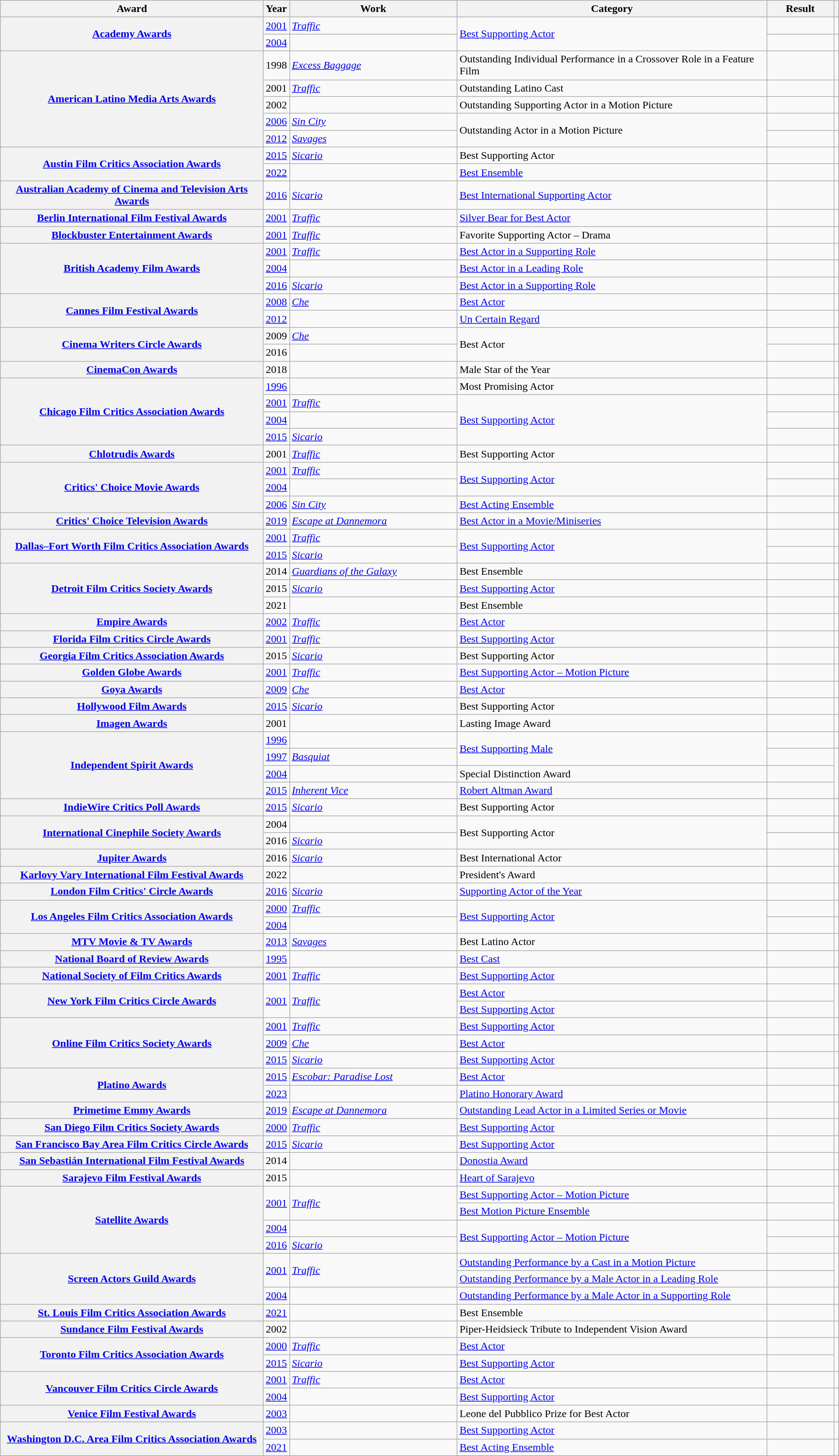<table class="wikitable sortable plainrowheaders" style="width: 100%;">
<tr>
<th scope="col">Award</th>
<th scope="col">Year</th>
<th scope="col" style="width: 20%;">Work</th>
<th scope="col">Category</th>
<th scope="col" style="width: 8%;">Result</th>
<th scope="col" class="unsortable"></th>
</tr>
<tr>
<th scope="row" rowspan="2"><a href='#'>Academy Awards</a></th>
<td><a href='#'>2001</a></td>
<td><em><a href='#'>Traffic</a></em></td>
<td rowspan="2"><a href='#'>Best Supporting Actor</a></td>
<td></td>
<td style="text-align:center;"></td>
</tr>
<tr>
<td><a href='#'>2004</a></td>
<td></td>
<td></td>
<td style="text-align:center;"></td>
</tr>
<tr>
<th scope="row" rowspan="5"><a href='#'>American Latino Media Arts Awards</a></th>
<td>1998</td>
<td><em><a href='#'>Excess Baggage</a></em></td>
<td>Outstanding Individual Performance in a Crossover Role in a Feature Film</td>
<td></td>
<td style="text-align:center;"></td>
</tr>
<tr>
<td>2001</td>
<td><em><a href='#'>Traffic</a></em></td>
<td>Outstanding Latino Cast</td>
<td></td>
<td style="text-align:center;"></td>
</tr>
<tr>
<td>2002</td>
<td></td>
<td>Outstanding Supporting Actor in a Motion Picture</td>
<td></td>
<td style="text-align:center;"></td>
</tr>
<tr>
<td><a href='#'>2006</a></td>
<td><em><a href='#'>Sin City</a></em></td>
<td rowspan="2">Outstanding Actor in a Motion Picture</td>
<td></td>
<td style="text-align:center;"></td>
</tr>
<tr>
<td><a href='#'>2012</a></td>
<td><em><a href='#'>Savages</a></em></td>
<td></td>
<td style="text-align:center;"></td>
</tr>
<tr>
<th scope="row" rowspan="2"><a href='#'>Austin Film Critics Association Awards</a></th>
<td><a href='#'>2015</a></td>
<td><em><a href='#'>Sicario</a></em></td>
<td>Best Supporting Actor</td>
<td></td>
<td style="text-align:center;"></td>
</tr>
<tr>
<td><a href='#'>2022</a></td>
<td></td>
<td><a href='#'>Best Ensemble</a></td>
<td></td>
<td style="text-align:center;"></td>
</tr>
<tr>
<th scope="row"><a href='#'>Australian Academy of Cinema and Television Arts Awards</a></th>
<td><a href='#'>2016</a></td>
<td><em><a href='#'>Sicario</a></em></td>
<td><a href='#'>Best International Supporting Actor</a></td>
<td></td>
<td style="text-align:center;"></td>
</tr>
<tr>
<th scope="row"><a href='#'>Berlin International Film Festival Awards</a></th>
<td><a href='#'>2001</a></td>
<td><em><a href='#'>Traffic</a></em></td>
<td><a href='#'>Silver Bear for Best Actor</a></td>
<td></td>
<td style="text-align:center;"></td>
</tr>
<tr>
<th scope="row"><a href='#'>Blockbuster Entertainment Awards</a></th>
<td><a href='#'>2001</a></td>
<td><em><a href='#'>Traffic</a></em></td>
<td>Favorite Supporting Actor – Drama</td>
<td></td>
<td style="text-align:center;"></td>
</tr>
<tr>
<th scope="row" rowspan="3"><a href='#'>British Academy Film Awards</a></th>
<td><a href='#'>2001</a></td>
<td><em><a href='#'>Traffic</a></em></td>
<td><a href='#'>Best Actor in a Supporting Role</a></td>
<td></td>
<td style="text-align:center;"></td>
</tr>
<tr>
<td><a href='#'>2004</a></td>
<td></td>
<td><a href='#'>Best Actor in a Leading Role</a></td>
<td></td>
<td style="text-align:center;"></td>
</tr>
<tr>
<td><a href='#'>2016</a></td>
<td><em><a href='#'>Sicario</a></em></td>
<td><a href='#'>Best Actor in a Supporting Role</a></td>
<td></td>
<td style="text-align:center;"></td>
</tr>
<tr>
<th scope="row" rowspan="2"><a href='#'>Cannes Film Festival Awards</a></th>
<td><a href='#'>2008</a></td>
<td><em><a href='#'>Che</a></em></td>
<td><a href='#'>Best Actor</a></td>
<td></td>
<td style="text-align:center;"></td>
</tr>
<tr>
<td><a href='#'>2012</a></td>
<td></td>
<td><a href='#'>Un Certain Regard</a></td>
<td></td>
<td style="text-align:center;"></td>
</tr>
<tr>
<th scope="row" rowspan="2"><a href='#'>Cinema Writers Circle Awards</a></th>
<td>2009</td>
<td><em><a href='#'>Che</a></em></td>
<td rowspan="2">Best Actor</td>
<td></td>
<td style="text-align:center;"></td>
</tr>
<tr>
<td>2016</td>
<td></td>
<td></td>
<td style="text-align:center;"></td>
</tr>
<tr>
<th scope="row"><a href='#'>CinemaCon Awards</a></th>
<td>2018</td>
<td></td>
<td>Male Star of the Year</td>
<td></td>
<td style="text-align:center;"></td>
</tr>
<tr>
<th scope="row" rowspan="4"><a href='#'>Chicago Film Critics Association Awards</a></th>
<td><a href='#'>1996</a></td>
<td></td>
<td>Most Promising Actor</td>
<td></td>
<td style="text-align:center;"></td>
</tr>
<tr>
<td><a href='#'>2001</a></td>
<td><em><a href='#'>Traffic</a></em></td>
<td rowspan="3"><a href='#'>Best Supporting Actor</a></td>
<td></td>
<td style="text-align:center;"></td>
</tr>
<tr>
<td><a href='#'>2004</a></td>
<td></td>
<td></td>
<td style="text-align:center;"></td>
</tr>
<tr>
<td><a href='#'>2015</a></td>
<td><em><a href='#'>Sicario</a></em></td>
<td></td>
<td style="text-align:center;"></td>
</tr>
<tr>
<th scope="row"><a href='#'>Chlotrudis Awards</a></th>
<td>2001</td>
<td><em><a href='#'>Traffic</a></em></td>
<td>Best Supporting Actor</td>
<td></td>
<td style="text-align:center;"></td>
</tr>
<tr>
<th scope="row" rowspan="3"><a href='#'>Critics' Choice Movie Awards</a></th>
<td><a href='#'>2001</a></td>
<td><em><a href='#'>Traffic</a></em></td>
<td rowspan="2"><a href='#'>Best Supporting Actor</a></td>
<td></td>
<td style="text-align:center;"></td>
</tr>
<tr>
<td><a href='#'>2004</a></td>
<td></td>
<td></td>
<td style="text-align:center;"></td>
</tr>
<tr>
<td><a href='#'>2006</a></td>
<td><em><a href='#'>Sin City</a></em></td>
<td><a href='#'>Best Acting Ensemble</a></td>
<td></td>
<td style="text-align:center;"></td>
</tr>
<tr>
<th scope="row"><a href='#'>Critics' Choice Television Awards</a></th>
<td><a href='#'>2019</a></td>
<td><em><a href='#'>Escape at Dannemora</a></em></td>
<td><a href='#'>Best Actor in a Movie/Miniseries</a></td>
<td></td>
<td style="text-align:center;"></td>
</tr>
<tr>
<th scope="row" rowspan="2"><a href='#'>Dallas–Fort Worth Film Critics Association Awards</a></th>
<td><a href='#'>2001</a></td>
<td><em><a href='#'>Traffic</a></em></td>
<td rowspan="2"><a href='#'>Best Supporting Actor</a></td>
<td></td>
<td style="text-align:center;"></td>
</tr>
<tr>
<td><a href='#'>2015</a></td>
<td><em><a href='#'>Sicario</a></em></td>
<td></td>
<td style="text-align:center;"></td>
</tr>
<tr>
<th scope="row" rowspan="3"><a href='#'>Detroit Film Critics Society Awards</a></th>
<td>2014</td>
<td><em><a href='#'>Guardians of the Galaxy</a></em></td>
<td>Best Ensemble</td>
<td></td>
<td style="text-align:center;"></td>
</tr>
<tr>
<td>2015</td>
<td><em><a href='#'>Sicario</a></em></td>
<td><a href='#'>Best Supporting Actor</a></td>
<td></td>
<td style="text-align:center;"></td>
</tr>
<tr>
<td>2021</td>
<td></td>
<td>Best Ensemble</td>
<td></td>
<td style="text-align:center;"></td>
</tr>
<tr>
<th scope="row"><a href='#'>Empire Awards</a></th>
<td><a href='#'>2002</a></td>
<td><em><a href='#'>Traffic</a></em></td>
<td><a href='#'>Best Actor</a></td>
<td></td>
<td style="text-align:center;"></td>
</tr>
<tr>
<th scope="row"><a href='#'>Florida Film Critics Circle Awards</a></th>
<td><a href='#'>2001</a></td>
<td><em><a href='#'>Traffic</a></em></td>
<td><a href='#'>Best Supporting Actor</a></td>
<td></td>
<td style="text-align:center;"></td>
</tr>
<tr>
<th scope="row"><a href='#'>Georgia Film Critics Association Awards</a></th>
<td>2015</td>
<td><em><a href='#'>Sicario</a></em></td>
<td>Best Supporting Actor</td>
<td></td>
<td style="text-align:center;"></td>
</tr>
<tr>
<th scope="row"><a href='#'>Golden Globe Awards</a></th>
<td><a href='#'>2001</a></td>
<td><em><a href='#'>Traffic</a></em></td>
<td><a href='#'>Best Supporting Actor – Motion Picture</a></td>
<td></td>
<td style="text-align:center;"></td>
</tr>
<tr>
<th scope="row"><a href='#'>Goya Awards</a></th>
<td><a href='#'>2009</a></td>
<td><em><a href='#'>Che</a></em></td>
<td><a href='#'>Best Actor</a></td>
<td></td>
<td style="text-align:center;"></td>
</tr>
<tr>
<th scope="row"><a href='#'>Hollywood Film Awards</a></th>
<td><a href='#'>2015</a></td>
<td><em><a href='#'>Sicario</a></em></td>
<td>Best Supporting Actor</td>
<td></td>
<td style="text-align:center;"></td>
</tr>
<tr>
<th scope="row"><a href='#'>Imagen Awards</a></th>
<td>2001</td>
<td></td>
<td>Lasting Image Award</td>
<td></td>
<td style="text-align:center;"></td>
</tr>
<tr>
<th scope="row" rowspan="4"><a href='#'>Independent Spirit Awards</a></th>
<td><a href='#'>1996</a></td>
<td></td>
<td rowspan="2"><a href='#'>Best Supporting Male</a></td>
<td></td>
<td style="text-align:center;"></td>
</tr>
<tr>
<td><a href='#'>1997</a></td>
<td><em><a href='#'>Basquiat</a></em></td>
<td></td>
<td style="text-align:center;" rowspan="3"></td>
</tr>
<tr>
<td><a href='#'>2004</a></td>
<td></td>
<td>Special Distinction Award</td>
<td></td>
</tr>
<tr>
<td><a href='#'>2015</a></td>
<td><em><a href='#'>Inherent Vice</a></em></td>
<td><a href='#'>Robert Altman Award</a></td>
<td></td>
</tr>
<tr>
<th scope="row"><a href='#'>IndieWire Critics Poll Awards</a></th>
<td><a href='#'>2015</a></td>
<td><em><a href='#'>Sicario</a></em></td>
<td>Best Supporting Actor</td>
<td></td>
<td style="text-align:center;"></td>
</tr>
<tr>
<th scope="row" rowspan="2"><a href='#'>International Cinephile Society Awards</a></th>
<td>2004</td>
<td></td>
<td rowspan="2">Best Supporting Actor</td>
<td></td>
<td style="text-align:center;"></td>
</tr>
<tr>
<td>2016</td>
<td><em><a href='#'>Sicario</a></em></td>
<td></td>
<td style="text-align:center;"></td>
</tr>
<tr>
<th scope="row"><a href='#'>Jupiter Awards</a></th>
<td>2016</td>
<td><em><a href='#'>Sicario</a></em></td>
<td>Best International Actor</td>
<td></td>
<td style="text-align:center;"></td>
</tr>
<tr>
<th scope="row"><a href='#'>Karlovy Vary International Film Festival Awards</a></th>
<td>2022</td>
<td></td>
<td>President's Award</td>
<td></td>
<td style="text-align:center;"></td>
</tr>
<tr>
<th scope="row"><a href='#'>London Film Critics' Circle Awards</a></th>
<td><a href='#'>2016</a></td>
<td><em><a href='#'>Sicario</a></em></td>
<td><a href='#'>Supporting Actor of the Year</a></td>
<td></td>
<td style="text-align:center;"></td>
</tr>
<tr>
<th scope="row" rowspan="2"><a href='#'>Los Angeles Film Critics Association Awards</a></th>
<td><a href='#'>2000</a></td>
<td><em><a href='#'>Traffic</a></em></td>
<td rowspan="2"><a href='#'>Best Supporting Actor</a></td>
<td></td>
<td style="text-align:center;"></td>
</tr>
<tr>
<td><a href='#'>2004</a></td>
<td></td>
<td></td>
<td style="text-align:center;"></td>
</tr>
<tr>
<th scope="row"><a href='#'>MTV Movie & TV Awards</a></th>
<td><a href='#'>2013</a></td>
<td><em><a href='#'>Savages</a></em></td>
<td>Best Latino Actor</td>
<td></td>
<td style="text-align:center;"></td>
</tr>
<tr>
<th scope="row"><a href='#'>National Board of Review Awards</a></th>
<td><a href='#'>1995</a></td>
<td></td>
<td><a href='#'>Best Cast</a></td>
<td></td>
<td style="text-align:center;"></td>
</tr>
<tr>
<th scope="row"><a href='#'>National Society of Film Critics Awards</a></th>
<td><a href='#'>2001</a></td>
<td><em><a href='#'>Traffic</a></em></td>
<td><a href='#'>Best Supporting Actor</a></td>
<td></td>
<td style="text-align:center;"></td>
</tr>
<tr>
<th scope="row" rowspan="2"><a href='#'>New York Film Critics Circle Awards</a></th>
<td rowspan="2"><a href='#'>2001</a></td>
<td rowspan="2"><em><a href='#'>Traffic</a></em></td>
<td><a href='#'>Best Actor</a></td>
<td></td>
<td style="text-align:center;" rowspan="2"></td>
</tr>
<tr>
<td><a href='#'>Best Supporting Actor</a></td>
<td></td>
</tr>
<tr>
<th scope="row" rowspan="3"><a href='#'>Online Film Critics Society Awards</a></th>
<td><a href='#'>2001</a></td>
<td><em><a href='#'>Traffic</a></em></td>
<td><a href='#'>Best Supporting Actor</a></td>
<td></td>
<td style="text-align:center;"></td>
</tr>
<tr>
<td><a href='#'>2009</a></td>
<td><em><a href='#'>Che</a></em></td>
<td><a href='#'>Best Actor</a></td>
<td></td>
<td style="text-align:center;"></td>
</tr>
<tr>
<td><a href='#'>2015</a></td>
<td><em><a href='#'>Sicario</a></em></td>
<td><a href='#'>Best Supporting Actor</a></td>
<td></td>
<td style="text-align:center;"></td>
</tr>
<tr>
<th scope="row" rowspan="2"><a href='#'>Platino Awards</a></th>
<td><a href='#'>2015</a></td>
<td><em><a href='#'>Escobar: Paradise Lost</a></em></td>
<td><a href='#'>Best Actor</a></td>
<td></td>
<td style="text-align:center;"></td>
</tr>
<tr>
<td><a href='#'>2023</a></td>
<td></td>
<td><a href='#'>Platino Honorary Award</a></td>
<td></td>
<td style="text-align:center;"></td>
</tr>
<tr>
<th scope="row"><a href='#'>Primetime Emmy Awards</a></th>
<td><a href='#'>2019</a></td>
<td><em><a href='#'>Escape at Dannemora</a></em></td>
<td><a href='#'>Outstanding Lead Actor in a Limited Series or Movie</a></td>
<td></td>
<td style="text-align:center;"></td>
</tr>
<tr>
<th scope="row"><a href='#'>San Diego Film Critics Society Awards</a></th>
<td><a href='#'>2000</a></td>
<td><em><a href='#'>Traffic</a></em></td>
<td><a href='#'>Best Supporting Actor</a></td>
<td></td>
<td style="text-align:center;"></td>
</tr>
<tr>
<th scope="row"><a href='#'>San Francisco Bay Area Film Critics Circle Awards</a></th>
<td><a href='#'>2015</a></td>
<td><em><a href='#'>Sicario</a></em></td>
<td><a href='#'>Best Supporting Actor</a></td>
<td></td>
<td style="text-align:center;"></td>
</tr>
<tr>
<th scope="row"><a href='#'>San Sebastián International Film Festival Awards</a></th>
<td>2014</td>
<td></td>
<td><a href='#'>Donostia Award</a></td>
<td></td>
<td style="text-align:center;"></td>
</tr>
<tr>
<th scope="row"><a href='#'>Sarajevo Film Festival Awards</a></th>
<td>2015</td>
<td></td>
<td><a href='#'>Heart of Sarajevo</a></td>
<td></td>
<td style="text-align:center;"></td>
</tr>
<tr>
<th scope="row" rowspan="4"><a href='#'>Satellite Awards</a></th>
<td rowspan="2"><a href='#'>2001</a></td>
<td rowspan="2"><em><a href='#'>Traffic</a></em></td>
<td><a href='#'>Best Supporting Actor – Motion Picture</a></td>
<td></td>
<td style="text-align:center;" rowspan="2"></td>
</tr>
<tr>
<td><a href='#'>Best Motion Picture Ensemble</a></td>
<td></td>
</tr>
<tr>
<td><a href='#'>2004</a></td>
<td></td>
<td rowspan="2"><a href='#'>Best Supporting Actor – Motion Picture</a></td>
<td></td>
<td style="text-align:center;"></td>
</tr>
<tr>
<td><a href='#'>2016</a></td>
<td><em><a href='#'>Sicario</a></em></td>
<td></td>
<td style="text-align:center;"></td>
</tr>
<tr>
<th scope="row" rowspan="3"><a href='#'>Screen Actors Guild Awards</a></th>
<td rowspan="2"><a href='#'>2001</a></td>
<td rowspan="2"><em><a href='#'>Traffic</a></em></td>
<td><a href='#'>Outstanding Performance by a Cast in a Motion Picture</a></td>
<td></td>
<td style="text-align:center;" rowspan="2"></td>
</tr>
<tr>
<td><a href='#'>Outstanding Performance by a Male Actor in a Leading Role</a></td>
<td></td>
</tr>
<tr>
<td><a href='#'>2004</a></td>
<td></td>
<td><a href='#'>Outstanding Performance by a Male Actor in a Supporting Role</a></td>
<td></td>
<td style="text-align:center;"></td>
</tr>
<tr>
<th scope="row"><a href='#'>St. Louis Film Critics Association Awards</a></th>
<td><a href='#'>2021</a></td>
<td></td>
<td>Best Ensemble</td>
<td></td>
<td style="text-align:center;"></td>
</tr>
<tr>
<th scope="row"><a href='#'>Sundance Film Festival Awards</a></th>
<td>2002</td>
<td></td>
<td>Piper-Heidsieck Tribute to Independent Vision Award</td>
<td></td>
<td style="text-align:center;"></td>
</tr>
<tr>
<th scope="row" rowspan="2"><a href='#'>Toronto Film Critics Association Awards</a></th>
<td><a href='#'>2000</a></td>
<td><em><a href='#'>Traffic</a></em></td>
<td><a href='#'>Best Actor</a></td>
<td></td>
<td style="text-align:center;" rowspan="2"></td>
</tr>
<tr>
<td><a href='#'>2015</a></td>
<td><em><a href='#'>Sicario</a></em></td>
<td><a href='#'>Best Supporting Actor</a></td>
<td></td>
</tr>
<tr>
<th scope="row" rowspan="2"><a href='#'>Vancouver Film Critics Circle Awards</a></th>
<td><a href='#'>2001</a></td>
<td><em><a href='#'>Traffic</a></em></td>
<td><a href='#'>Best Actor</a></td>
<td></td>
<td style="text-align:center;"></td>
</tr>
<tr>
<td><a href='#'>2004</a></td>
<td></td>
<td><a href='#'>Best Supporting Actor</a></td>
<td></td>
<td style="text-align:center;"></td>
</tr>
<tr>
<th scope="row"><a href='#'>Venice Film Festival Awards</a></th>
<td><a href='#'>2003</a></td>
<td></td>
<td>Leone del Pubblico Prize for Best Actor</td>
<td></td>
<td style="text-align:center;"></td>
</tr>
<tr>
<th scope="row" rowspan="2"><a href='#'>Washington D.C. Area Film Critics Association Awards</a></th>
<td><a href='#'>2003</a></td>
<td></td>
<td><a href='#'>Best Supporting Actor</a></td>
<td></td>
<td style="text-align:center;"></td>
</tr>
<tr>
<td><a href='#'>2021</a></td>
<td></td>
<td><a href='#'>Best Acting Ensemble</a></td>
<td></td>
<td style="text-align:center;"></td>
</tr>
</table>
